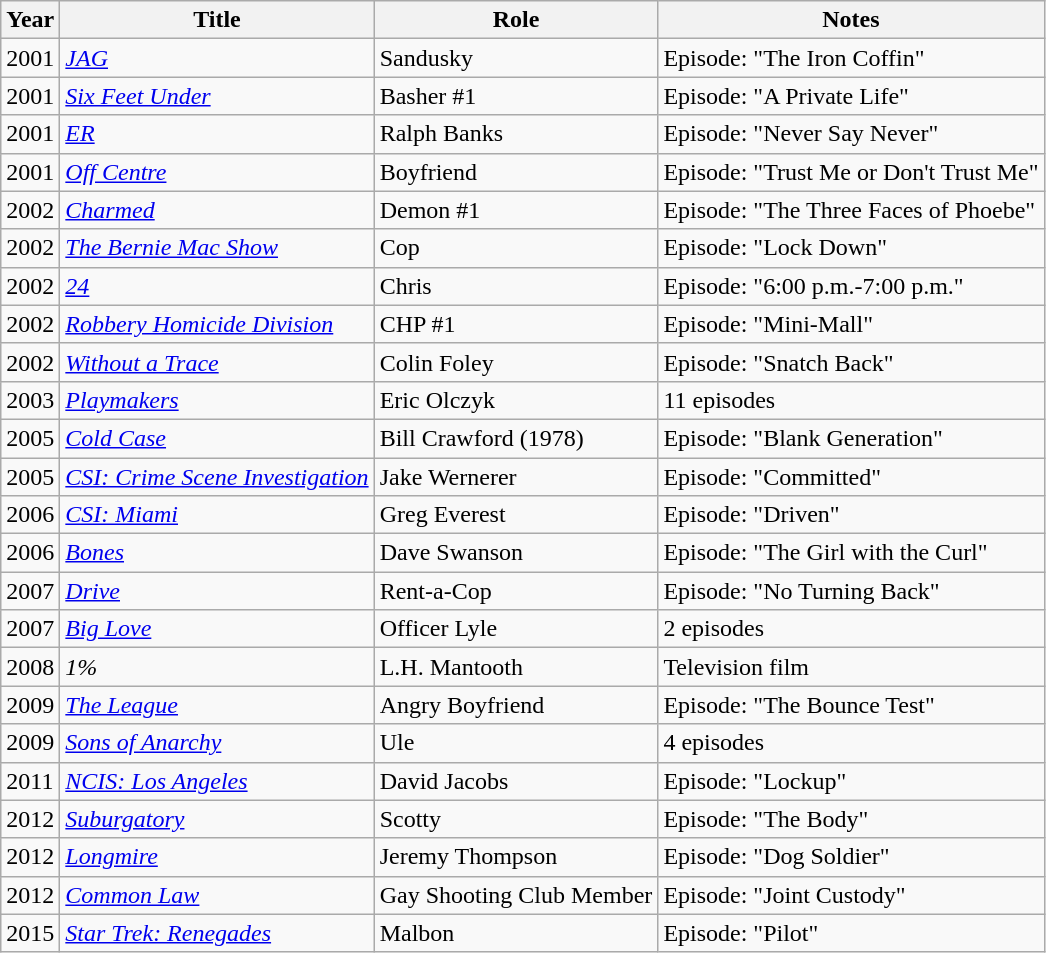<table class="wikitable sortable">
<tr>
<th>Year</th>
<th>Title</th>
<th>Role</th>
<th>Notes</th>
</tr>
<tr>
<td>2001</td>
<td><a href='#'><em>JAG</em></a></td>
<td>Sandusky</td>
<td>Episode: "The Iron Coffin"</td>
</tr>
<tr>
<td>2001</td>
<td><a href='#'><em>Six Feet Under</em></a></td>
<td>Basher #1</td>
<td>Episode: "A Private Life"</td>
</tr>
<tr>
<td>2001</td>
<td><a href='#'><em>ER</em></a></td>
<td>Ralph Banks</td>
<td>Episode: "Never Say Never"</td>
</tr>
<tr>
<td>2001</td>
<td><em><a href='#'>Off Centre</a></em></td>
<td>Boyfriend</td>
<td>Episode: "Trust Me or Don't Trust Me"</td>
</tr>
<tr>
<td>2002</td>
<td><em><a href='#'>Charmed</a></em></td>
<td>Demon #1</td>
<td>Episode: "The Three Faces of Phoebe"</td>
</tr>
<tr>
<td>2002</td>
<td><em><a href='#'>The Bernie Mac Show</a></em></td>
<td>Cop</td>
<td>Episode: "Lock Down"</td>
</tr>
<tr>
<td>2002</td>
<td><a href='#'><em>24</em></a></td>
<td>Chris</td>
<td>Episode: "6:00 p.m.-7:00 p.m."</td>
</tr>
<tr>
<td>2002</td>
<td><em><a href='#'>Robbery Homicide Division</a></em></td>
<td>CHP #1</td>
<td>Episode: "Mini-Mall"</td>
</tr>
<tr>
<td>2002</td>
<td><em><a href='#'>Without a Trace</a></em></td>
<td>Colin Foley</td>
<td>Episode: "Snatch Back"</td>
</tr>
<tr>
<td>2003</td>
<td><em><a href='#'>Playmakers</a></em></td>
<td>Eric Olczyk</td>
<td>11 episodes</td>
</tr>
<tr>
<td>2005</td>
<td><em><a href='#'>Cold Case</a></em></td>
<td>Bill Crawford (1978)</td>
<td>Episode: "Blank Generation"</td>
</tr>
<tr>
<td>2005</td>
<td><em><a href='#'>CSI: Crime Scene Investigation</a></em></td>
<td>Jake Wernerer</td>
<td>Episode: "Committed"</td>
</tr>
<tr>
<td>2006</td>
<td><em><a href='#'>CSI: Miami</a></em></td>
<td>Greg Everest</td>
<td>Episode: "Driven"</td>
</tr>
<tr>
<td>2006</td>
<td><a href='#'><em>Bones</em></a></td>
<td>Dave Swanson</td>
<td>Episode: "The Girl with the Curl"</td>
</tr>
<tr>
<td>2007</td>
<td><a href='#'><em>Drive</em></a></td>
<td>Rent-a-Cop</td>
<td>Episode: "No Turning Back"</td>
</tr>
<tr>
<td>2007</td>
<td><em><a href='#'>Big Love</a></em></td>
<td>Officer Lyle</td>
<td>2 episodes</td>
</tr>
<tr>
<td>2008</td>
<td><em>1%</em></td>
<td>L.H. Mantooth</td>
<td>Television film</td>
</tr>
<tr>
<td>2009</td>
<td><em><a href='#'>The League</a></em></td>
<td>Angry Boyfriend</td>
<td>Episode: "The Bounce Test"</td>
</tr>
<tr>
<td>2009</td>
<td><em><a href='#'>Sons of Anarchy</a></em></td>
<td>Ule</td>
<td>4 episodes</td>
</tr>
<tr>
<td>2011</td>
<td><em><a href='#'>NCIS: Los Angeles</a></em></td>
<td>David Jacobs</td>
<td>Episode: "Lockup"</td>
</tr>
<tr>
<td>2012</td>
<td><em><a href='#'>Suburgatory</a></em></td>
<td>Scotty</td>
<td>Episode: "The Body"</td>
</tr>
<tr>
<td>2012</td>
<td><a href='#'><em>Longmire</em></a></td>
<td>Jeremy Thompson</td>
<td>Episode: "Dog Soldier"</td>
</tr>
<tr>
<td>2012</td>
<td><a href='#'><em>Common Law</em></a></td>
<td>Gay Shooting Club Member</td>
<td>Episode: "Joint Custody"</td>
</tr>
<tr>
<td>2015</td>
<td><em><a href='#'>Star Trek: Renegades</a></em></td>
<td>Malbon</td>
<td>Episode: "Pilot"</td>
</tr>
</table>
